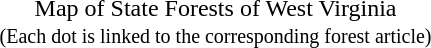<table style="text-align:center" align="right">
<tr>
<td></td>
</tr>
<tr>
<td>Map of State Forests of West Virginia<br><small>(Each dot is linked to the corresponding forest article)</small></td>
</tr>
</table>
